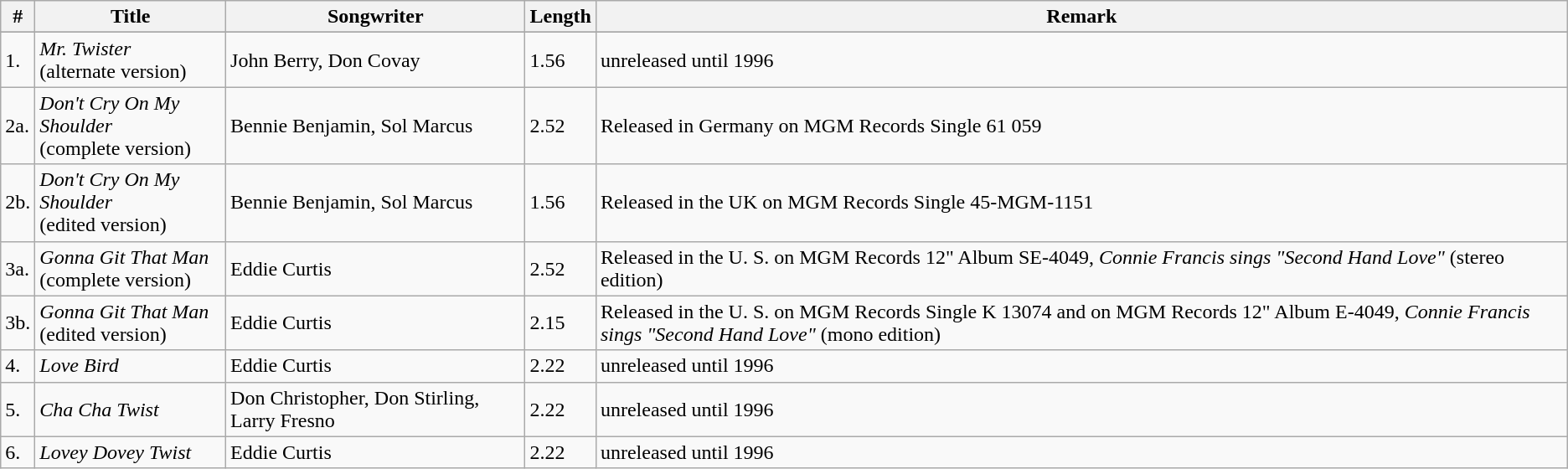<table class="wikitable">
<tr>
<th>#</th>
<th>Title</th>
<th>Songwriter</th>
<th>Length</th>
<th>Remark</th>
</tr>
<tr bgcolor=>
</tr>
<tr>
<td>1.</td>
<td><em>Mr. Twister</em><br>(alternate version)</td>
<td>John Berry, Don Covay</td>
<td>1.56</td>
<td>unreleased until 1996</td>
</tr>
<tr>
<td>2a.</td>
<td><em>Don't Cry On My Shoulder</em><br>(complete version)</td>
<td>Bennie Benjamin, Sol Marcus</td>
<td>2.52</td>
<td>Released in Germany on MGM Records Single 61 059</td>
</tr>
<tr>
<td>2b.</td>
<td><em>Don't Cry On My Shoulder</em><br>(edited version)</td>
<td>Bennie Benjamin, Sol Marcus</td>
<td>1.56</td>
<td>Released in the UK on MGM Records Single 45-MGM-1151</td>
</tr>
<tr>
<td>3a.</td>
<td><em>Gonna Git That Man</em><br>(complete version)</td>
<td>Eddie Curtis</td>
<td>2.52</td>
<td>Released in the U. S. on MGM Records 12" Album SE-4049, <em>Connie Francis sings "Second Hand Love"</em> (stereo edition)</td>
</tr>
<tr>
<td>3b.</td>
<td><em>Gonna Git That Man</em><br>(edited version)</td>
<td>Eddie Curtis</td>
<td>2.15</td>
<td>Released in the U. S. on MGM Records Single K 13074 and on MGM Records 12" Album E-4049, <em>Connie Francis sings "Second Hand Love"</em> (mono edition)</td>
</tr>
<tr>
<td>4.</td>
<td><em>Love Bird</em></td>
<td>Eddie Curtis</td>
<td>2.22</td>
<td>unreleased until 1996</td>
</tr>
<tr>
<td>5.</td>
<td><em>Cha Cha Twist</em></td>
<td>Don Christopher, Don Stirling, Larry Fresno</td>
<td>2.22</td>
<td>unreleased until 1996</td>
</tr>
<tr>
<td>6.</td>
<td><em>Lovey Dovey Twist</em></td>
<td>Eddie Curtis</td>
<td>2.22</td>
<td>unreleased until 1996</td>
</tr>
</table>
